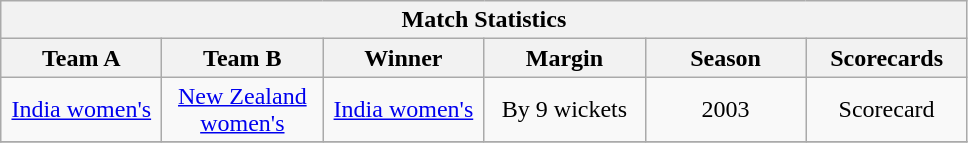<table class="wikitable plainrowheaders sortable" style="font-size:100%">
<tr>
<th colspan="7" rowspan="1">Match Statistics</th>
</tr>
<tr>
<th scope="col" style="width:100px">Team A</th>
<th scope="col" style="width:100px">Team B</th>
<th scope="col" style="width:100px">Winner</th>
<th scope="col" style="width:100px">Margin</th>
<th scope="col" style="width:100px">Season</th>
<th scope="col" style="width:100px">Scorecards</th>
</tr>
<tr>
<td align="center"><a href='#'>India women's</a></td>
<td align="center"><a href='#'>New Zealand women's</a></td>
<td align="center"><a href='#'>India women's</a></td>
<td align="center">By 9 wickets</td>
<td align="center">2003</td>
<td align="center">Scorecard</td>
</tr>
<tr>
</tr>
</table>
